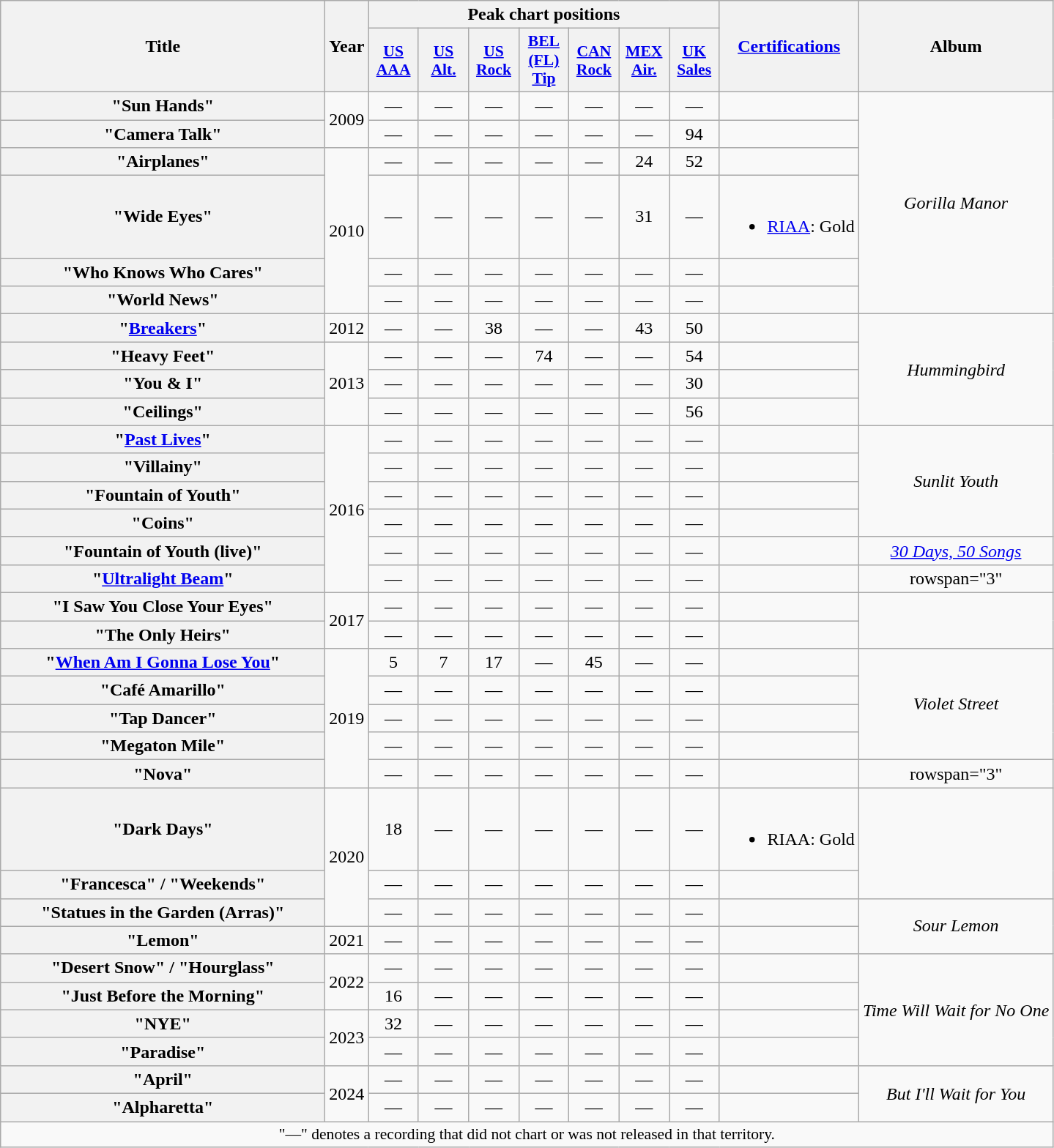<table class="wikitable plainrowheaders" style="text-align:center;" border="1">
<tr>
<th scope="col" rowspan="2" style="width:18em;">Title</th>
<th scope="col" rowspan="2">Year</th>
<th scope="col" colspan="7">Peak chart positions</th>
<th scope="col" rowspan="2"><a href='#'>Certifications</a></th>
<th scope="col" rowspan="2">Album</th>
</tr>
<tr>
<th scope="col" style="width:2.7em;font-size:90%;"><a href='#'>US<br>AAA</a><br></th>
<th scope="col" style="width:2.7em;font-size:90%;"><a href='#'>US<br>Alt.</a><br></th>
<th scope="col" style="width:2.7em;font-size:90%;"><a href='#'>US<br>Rock</a><br></th>
<th scope="col" style="width:2.7em;font-size:90%;"><a href='#'>BEL<br>(FL)<br>Tip</a><br></th>
<th scope="col" style="width:2.7em;font-size:90%;"><a href='#'>CAN<br>Rock</a><br></th>
<th scope="col" style="width:2.7em;font-size:90%;"><a href='#'>MEX<br>Air.</a><br></th>
<th scope="col" style="width:2.7em;font-size:90%;"><a href='#'>UK<br>Sales</a><br></th>
</tr>
<tr>
<th scope="row">"Sun Hands"</th>
<td rowspan="2">2009</td>
<td>—</td>
<td>—</td>
<td>—</td>
<td>—</td>
<td>—</td>
<td>—</td>
<td>—</td>
<td></td>
<td rowspan="6"><em>Gorilla Manor</em></td>
</tr>
<tr>
<th scope="row">"Camera Talk"</th>
<td>—</td>
<td>—</td>
<td>—</td>
<td>—</td>
<td>—</td>
<td>—</td>
<td>94</td>
<td></td>
</tr>
<tr>
<th scope="row">"Airplanes"</th>
<td rowspan="4">2010</td>
<td>—</td>
<td>—</td>
<td>—</td>
<td>—</td>
<td>—</td>
<td>24</td>
<td>52</td>
<td></td>
</tr>
<tr>
<th scope="row">"Wide Eyes"</th>
<td>—</td>
<td>—</td>
<td>—</td>
<td>—</td>
<td>—</td>
<td>31</td>
<td>—</td>
<td><br><ul><li><a href='#'>RIAA</a>: Gold </li></ul></td>
</tr>
<tr>
<th scope="row">"Who Knows Who Cares"</th>
<td>—</td>
<td>—</td>
<td>—</td>
<td>—</td>
<td>—</td>
<td>—</td>
<td>—</td>
<td></td>
</tr>
<tr>
<th scope="row">"World News"</th>
<td>—</td>
<td>—</td>
<td>—</td>
<td>—</td>
<td>—</td>
<td>—</td>
<td>—</td>
<td></td>
</tr>
<tr>
<th scope="row">"<a href='#'>Breakers</a>"</th>
<td>2012</td>
<td>—</td>
<td>—</td>
<td>38</td>
<td>—</td>
<td>—</td>
<td>43</td>
<td>50</td>
<td></td>
<td rowspan="4"><em>Hummingbird</em></td>
</tr>
<tr>
<th scope="row">"Heavy Feet"</th>
<td rowspan="3">2013</td>
<td>—</td>
<td>—</td>
<td>—</td>
<td>74</td>
<td>—</td>
<td>—</td>
<td>54</td>
<td></td>
</tr>
<tr>
<th scope="row">"You & I"</th>
<td>—</td>
<td>—</td>
<td>—</td>
<td>—</td>
<td>—</td>
<td>—</td>
<td>30</td>
<td></td>
</tr>
<tr>
<th scope="row">"Ceilings"</th>
<td>—</td>
<td>—</td>
<td>—</td>
<td>—</td>
<td>—</td>
<td>—</td>
<td>56</td>
<td></td>
</tr>
<tr>
<th scope="row">"<a href='#'>Past Lives</a>"</th>
<td rowspan="6">2016</td>
<td>—</td>
<td>—</td>
<td>—</td>
<td>—</td>
<td>—</td>
<td>—</td>
<td>—</td>
<td></td>
<td rowspan="4"><em>Sunlit Youth</em></td>
</tr>
<tr>
<th scope="row">"Villainy"</th>
<td>—</td>
<td>—</td>
<td>—</td>
<td>—</td>
<td>—</td>
<td>—</td>
<td>—</td>
<td></td>
</tr>
<tr>
<th scope="row">"Fountain of Youth"</th>
<td>—</td>
<td>—</td>
<td>—</td>
<td>—</td>
<td>—</td>
<td>—</td>
<td>—</td>
<td></td>
</tr>
<tr>
<th scope="row">"Coins"</th>
<td>—</td>
<td>—</td>
<td>—</td>
<td>—</td>
<td>—</td>
<td>—</td>
<td>—</td>
<td></td>
</tr>
<tr>
<th scope="row">"Fountain of Youth (live)"</th>
<td>—</td>
<td>—</td>
<td>—</td>
<td>—</td>
<td>—</td>
<td>—</td>
<td>—</td>
<td></td>
<td><em><a href='#'>30 Days, 50 Songs</a></em></td>
</tr>
<tr>
<th scope="row">"<a href='#'>Ultralight Beam</a>"</th>
<td>—</td>
<td>—</td>
<td>—</td>
<td>—</td>
<td>—</td>
<td>—</td>
<td>—</td>
<td></td>
<td>rowspan="3" </td>
</tr>
<tr>
<th scope="row">"I Saw You Close Your Eyes"</th>
<td rowspan="2">2017</td>
<td>—</td>
<td>—</td>
<td>—</td>
<td>—</td>
<td>—</td>
<td>—</td>
<td>—</td>
<td></td>
</tr>
<tr>
<th scope="row">"The Only Heirs"</th>
<td>—</td>
<td>—</td>
<td>—</td>
<td>—</td>
<td>—</td>
<td>—</td>
<td>—</td>
<td></td>
</tr>
<tr>
<th scope="row">"<a href='#'>When Am I Gonna Lose You</a>"</th>
<td rowspan="5">2019</td>
<td>5</td>
<td>7</td>
<td>17</td>
<td>—</td>
<td>45</td>
<td>—</td>
<td>—</td>
<td></td>
<td rowspan="4"><em>Violet Street</em></td>
</tr>
<tr>
<th scope="row">"Café Amarillo"</th>
<td>—</td>
<td>—</td>
<td>—</td>
<td>—</td>
<td>—</td>
<td>—</td>
<td>—</td>
<td></td>
</tr>
<tr>
<th scope="row">"Tap Dancer"</th>
<td>—</td>
<td>—</td>
<td>—</td>
<td>—</td>
<td>—</td>
<td>—</td>
<td>—</td>
<td></td>
</tr>
<tr>
<th scope="row">"Megaton Mile"</th>
<td>—</td>
<td>—</td>
<td>—</td>
<td>—</td>
<td>—</td>
<td>—</td>
<td>—</td>
<td></td>
</tr>
<tr>
<th scope="row">"Nova"</th>
<td>—</td>
<td>—</td>
<td>—</td>
<td>—</td>
<td>—</td>
<td>—</td>
<td>—</td>
<td></td>
<td>rowspan="3" </td>
</tr>
<tr>
<th scope="row">"Dark Days"<br></th>
<td rowspan="3">2020</td>
<td>18</td>
<td>—</td>
<td>—</td>
<td>—</td>
<td>—</td>
<td>—</td>
<td>—</td>
<td><br><ul><li>RIAA: Gold </li></ul></td>
</tr>
<tr>
<th scope="row">"Francesca" / "Weekends"<br></th>
<td>—</td>
<td>—</td>
<td>—</td>
<td>—</td>
<td>—</td>
<td>—</td>
<td>—</td>
<td></td>
</tr>
<tr>
<th scope="row">"Statues in the Garden (Arras)"</th>
<td>—</td>
<td>—</td>
<td>—</td>
<td>—</td>
<td>—</td>
<td>—</td>
<td>—</td>
<td></td>
<td rowspan="2"><em>Sour Lemon</em></td>
</tr>
<tr>
<th scope="row">"Lemon"<br></th>
<td>2021</td>
<td>—</td>
<td>—</td>
<td>—</td>
<td>—</td>
<td>—</td>
<td>—</td>
<td>—</td>
<td></td>
</tr>
<tr>
<th scope="row">"Desert Snow" / "Hourglass"</th>
<td rowspan="2">2022</td>
<td>—</td>
<td>—</td>
<td>—</td>
<td>—</td>
<td>—</td>
<td>—</td>
<td>—</td>
<td></td>
<td rowspan="4"><em>Time Will Wait for No One</em></td>
</tr>
<tr>
<th scope="row">"Just Before the Morning"</th>
<td>16</td>
<td>—</td>
<td>—</td>
<td>—</td>
<td>—</td>
<td>—</td>
<td>—</td>
<td></td>
</tr>
<tr>
<th scope="row">"NYE"</th>
<td rowspan="2">2023</td>
<td>32</td>
<td>—</td>
<td>—</td>
<td>—</td>
<td>—</td>
<td>—</td>
<td>—</td>
<td></td>
</tr>
<tr>
<th scope="row">"Paradise"</th>
<td>—</td>
<td>—</td>
<td>—</td>
<td>—</td>
<td>—</td>
<td>—</td>
<td>—</td>
<td></td>
</tr>
<tr>
<th scope="row">"April"</th>
<td rowspan="2">2024</td>
<td>—</td>
<td>—</td>
<td>—</td>
<td>—</td>
<td>—</td>
<td>—</td>
<td>—</td>
<td></td>
<td rowspan="2"><em>But I'll Wait for You</em></td>
</tr>
<tr>
<th scope="row">"Alpharetta"</th>
<td>—</td>
<td>—</td>
<td>—</td>
<td>—</td>
<td>—</td>
<td>—</td>
<td>—</td>
<td></td>
</tr>
<tr>
<td colspan="15" style="font-size:90%">"—" denotes a recording that did not chart or was not released in that territory.</td>
</tr>
</table>
